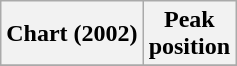<table class="wikitable sortable plainrowheaders">
<tr>
<th>Chart (2002)</th>
<th>Peak<br>position</th>
</tr>
<tr>
</tr>
</table>
